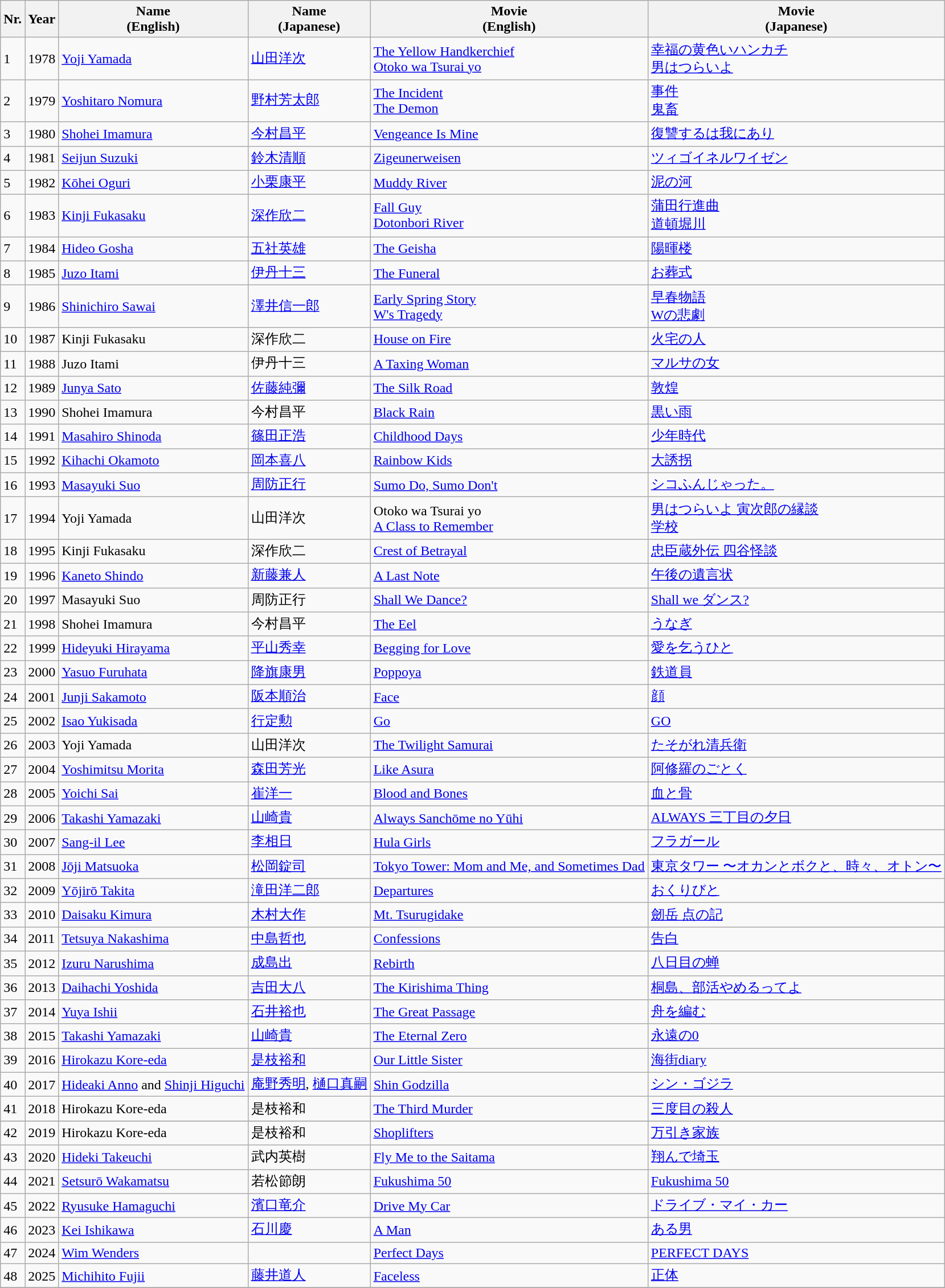<table class="wikitable">
<tr>
<th>Nr.</th>
<th>Year</th>
<th>Name<br>(English)</th>
<th>Name<br>(Japanese)</th>
<th>Movie<br>(English)</th>
<th>Movie<br>(Japanese)</th>
</tr>
<tr>
<td>1</td>
<td>1978</td>
<td><a href='#'>Yoji Yamada</a></td>
<td><a href='#'>山田洋次</a></td>
<td><a href='#'>The Yellow Handkerchief</a><br><a href='#'>Otoko wa Tsurai yo</a></td>
<td><a href='#'>幸福の黄色いハンカチ</a><br><a href='#'>男はつらいよ</a></td>
</tr>
<tr>
<td>2</td>
<td>1979</td>
<td><a href='#'>Yoshitaro Nomura</a></td>
<td><a href='#'>野村芳太郎</a></td>
<td><a href='#'>The Incident</a><br><a href='#'>The Demon</a></td>
<td><a href='#'>事件</a><br><a href='#'>鬼畜</a></td>
</tr>
<tr>
<td>3</td>
<td>1980</td>
<td><a href='#'>Shohei Imamura</a></td>
<td><a href='#'>今村昌平</a></td>
<td><a href='#'>Vengeance Is Mine</a></td>
<td><a href='#'>復讐するは我にあり</a></td>
</tr>
<tr>
<td>4</td>
<td>1981</td>
<td><a href='#'>Seijun Suzuki</a></td>
<td><a href='#'>鈴木清順</a></td>
<td><a href='#'>Zigeunerweisen</a></td>
<td><a href='#'>ツィゴイネルワイゼン</a></td>
</tr>
<tr>
<td>5</td>
<td>1982</td>
<td><a href='#'>Kōhei Oguri</a></td>
<td><a href='#'>小栗康平</a></td>
<td><a href='#'>Muddy River</a></td>
<td><a href='#'>泥の河</a></td>
</tr>
<tr>
<td>6</td>
<td>1983</td>
<td><a href='#'>Kinji Fukasaku</a></td>
<td><a href='#'>深作欣二</a></td>
<td><a href='#'>Fall Guy</a><br><a href='#'>Dotonbori River</a></td>
<td><a href='#'>蒲田行進曲</a><br><a href='#'>道頓堀川</a></td>
</tr>
<tr>
<td>7</td>
<td>1984</td>
<td><a href='#'>Hideo Gosha</a></td>
<td><a href='#'>五社英雄</a></td>
<td><a href='#'>The Geisha</a></td>
<td><a href='#'>陽暉楼</a></td>
</tr>
<tr>
<td>8</td>
<td>1985</td>
<td><a href='#'>Juzo Itami</a></td>
<td><a href='#'>伊丹十三</a></td>
<td><a href='#'>The Funeral</a></td>
<td><a href='#'>お葬式</a></td>
</tr>
<tr>
<td>9</td>
<td>1986</td>
<td><a href='#'>Shinichiro Sawai</a></td>
<td><a href='#'>澤井信一郎</a></td>
<td><a href='#'>Early Spring Story</a><br><a href='#'>W's Tragedy</a></td>
<td><a href='#'>早春物語</a><br><a href='#'>Wの悲劇</a></td>
</tr>
<tr>
<td>10</td>
<td>1987</td>
<td>Kinji Fukasaku</td>
<td>深作欣二</td>
<td><a href='#'>House on Fire</a></td>
<td><a href='#'>火宅の人</a></td>
</tr>
<tr>
<td>11</td>
<td>1988</td>
<td>Juzo Itami</td>
<td>伊丹十三</td>
<td><a href='#'>A Taxing Woman</a></td>
<td><a href='#'>マルサの女</a></td>
</tr>
<tr>
<td>12</td>
<td>1989</td>
<td><a href='#'>Junya Sato</a></td>
<td><a href='#'>佐藤純彌</a></td>
<td><a href='#'>The Silk Road</a></td>
<td><a href='#'>敦煌</a></td>
</tr>
<tr>
<td>13</td>
<td>1990</td>
<td>Shohei Imamura</td>
<td>今村昌平</td>
<td><a href='#'>Black Rain</a></td>
<td><a href='#'>黒い雨</a></td>
</tr>
<tr>
<td>14</td>
<td>1991</td>
<td><a href='#'>Masahiro Shinoda</a></td>
<td><a href='#'>篠田正浩</a></td>
<td><a href='#'>Childhood Days</a></td>
<td><a href='#'>少年時代</a></td>
</tr>
<tr>
<td>15</td>
<td>1992</td>
<td><a href='#'>Kihachi Okamoto</a></td>
<td><a href='#'>岡本喜八</a></td>
<td><a href='#'>Rainbow Kids</a></td>
<td><a href='#'>大誘拐</a></td>
</tr>
<tr>
<td>16</td>
<td>1993</td>
<td><a href='#'>Masayuki Suo</a></td>
<td><a href='#'>周防正行</a></td>
<td><a href='#'>Sumo Do, Sumo Don't</a></td>
<td><a href='#'>シコふんじゃった。</a></td>
</tr>
<tr>
<td>17</td>
<td>1994</td>
<td>Yoji Yamada</td>
<td>山田洋次</td>
<td>Otoko wa Tsurai yo<br><a href='#'>A Class to Remember</a></td>
<td><a href='#'>男はつらいよ 寅次郎の縁談</a><br><a href='#'>学校</a></td>
</tr>
<tr>
<td>18</td>
<td>1995</td>
<td>Kinji Fukasaku</td>
<td>深作欣二</td>
<td><a href='#'>Crest of Betrayal</a></td>
<td><a href='#'>忠臣蔵外伝 四谷怪談</a></td>
</tr>
<tr>
<td>19</td>
<td>1996</td>
<td><a href='#'>Kaneto Shindo</a></td>
<td><a href='#'>新藤兼人</a></td>
<td><a href='#'>A Last Note</a></td>
<td><a href='#'>午後の遺言状</a></td>
</tr>
<tr>
<td>20</td>
<td>1997</td>
<td>Masayuki Suo</td>
<td>周防正行</td>
<td><a href='#'>Shall We Dance?</a></td>
<td><a href='#'>Shall we ダンス?</a></td>
</tr>
<tr>
<td>21</td>
<td>1998</td>
<td>Shohei Imamura</td>
<td>今村昌平</td>
<td><a href='#'>The Eel</a></td>
<td><a href='#'>うなぎ</a></td>
</tr>
<tr>
<td>22</td>
<td>1999</td>
<td><a href='#'>Hideyuki Hirayama</a></td>
<td><a href='#'>平山秀幸</a></td>
<td><a href='#'>Begging for Love</a></td>
<td><a href='#'>愛を乞うひと</a></td>
</tr>
<tr>
<td>23</td>
<td>2000</td>
<td><a href='#'>Yasuo Furuhata</a></td>
<td><a href='#'>降旗康男</a></td>
<td><a href='#'>Poppoya</a></td>
<td><a href='#'>鉄道員</a></td>
</tr>
<tr>
<td>24</td>
<td>2001</td>
<td><a href='#'>Junji Sakamoto</a></td>
<td><a href='#'>阪本順治</a></td>
<td><a href='#'>Face</a></td>
<td><a href='#'>顔</a></td>
</tr>
<tr>
<td>25</td>
<td>2002</td>
<td><a href='#'>Isao Yukisada</a></td>
<td><a href='#'>行定勲</a></td>
<td><a href='#'>Go</a></td>
<td><a href='#'>GO</a></td>
</tr>
<tr>
<td>26</td>
<td>2003</td>
<td>Yoji Yamada</td>
<td>山田洋次</td>
<td><a href='#'>The Twilight Samurai</a></td>
<td><a href='#'>たそがれ清兵衛</a></td>
</tr>
<tr>
<td>27</td>
<td>2004</td>
<td><a href='#'>Yoshimitsu Morita</a></td>
<td><a href='#'>森田芳光</a></td>
<td><a href='#'>Like Asura</a></td>
<td><a href='#'>阿修羅のごとく</a></td>
</tr>
<tr>
<td>28</td>
<td>2005</td>
<td><a href='#'>Yoichi Sai</a></td>
<td><a href='#'>崔洋一</a></td>
<td><a href='#'>Blood and Bones</a></td>
<td><a href='#'>血と骨</a></td>
</tr>
<tr>
<td>29</td>
<td>2006</td>
<td><a href='#'>Takashi Yamazaki</a></td>
<td><a href='#'>山崎貴</a></td>
<td><a href='#'>Always Sanchōme no Yūhi</a></td>
<td><a href='#'>ALWAYS 三丁目の夕日</a></td>
</tr>
<tr>
<td>30</td>
<td>2007</td>
<td><a href='#'>Sang-il Lee</a></td>
<td><a href='#'>李相日</a></td>
<td><a href='#'>Hula Girls</a></td>
<td><a href='#'>フラガール</a></td>
</tr>
<tr>
<td>31</td>
<td>2008</td>
<td><a href='#'>Jōji Matsuoka</a></td>
<td><a href='#'>松岡錠司</a></td>
<td><a href='#'>Tokyo Tower: Mom and Me, and Sometimes Dad</a></td>
<td><a href='#'>東京タワー 〜オカンとボクと、時々、オトン〜</a></td>
</tr>
<tr>
<td>32</td>
<td>2009</td>
<td><a href='#'>Yōjirō Takita</a></td>
<td><a href='#'>滝田洋二郎</a></td>
<td><a href='#'>Departures</a></td>
<td><a href='#'>おくりびと</a></td>
</tr>
<tr>
<td>33</td>
<td>2010</td>
<td><a href='#'>Daisaku Kimura</a></td>
<td><a href='#'>木村大作</a></td>
<td><a href='#'>Mt. Tsurugidake</a></td>
<td><a href='#'>劒岳 点の記</a></td>
</tr>
<tr>
<td>34</td>
<td>2011</td>
<td><a href='#'>Tetsuya Nakashima</a></td>
<td><a href='#'>中島哲也</a></td>
<td><a href='#'>Confessions</a></td>
<td><a href='#'>告白</a></td>
</tr>
<tr>
<td>35</td>
<td>2012</td>
<td><a href='#'>Izuru Narushima</a></td>
<td><a href='#'>成島出</a></td>
<td><a href='#'>Rebirth</a></td>
<td><a href='#'>八日目の蝉</a></td>
</tr>
<tr>
<td>36</td>
<td>2013</td>
<td><a href='#'>Daihachi Yoshida</a></td>
<td><a href='#'>吉田大八</a></td>
<td><a href='#'>The Kirishima Thing</a></td>
<td><a href='#'>桐島、部活やめるってよ</a></td>
</tr>
<tr>
<td>37</td>
<td>2014</td>
<td><a href='#'>Yuya Ishii</a></td>
<td><a href='#'>石井裕也</a></td>
<td><a href='#'>The Great Passage</a></td>
<td><a href='#'>舟を編む</a></td>
</tr>
<tr>
<td>38</td>
<td>2015</td>
<td><a href='#'>Takashi Yamazaki</a></td>
<td><a href='#'>山崎貴</a></td>
<td><a href='#'>The Eternal Zero</a></td>
<td><a href='#'>永遠の0</a></td>
</tr>
<tr>
<td>39</td>
<td>2016</td>
<td><a href='#'>Hirokazu Kore-eda</a></td>
<td><a href='#'>是枝裕和</a></td>
<td><a href='#'>Our Little Sister</a></td>
<td><a href='#'>海街diary</a></td>
</tr>
<tr>
<td>40</td>
<td>2017</td>
<td><a href='#'>Hideaki Anno</a> and <a href='#'>Shinji Higuchi</a></td>
<td><a href='#'>庵野秀明</a>, <a href='#'>樋口真嗣</a></td>
<td><a href='#'>Shin Godzilla</a></td>
<td><a href='#'>シン・ゴジラ</a></td>
</tr>
<tr>
<td>41</td>
<td>2018</td>
<td>Hirokazu Kore-eda</td>
<td>是枝裕和</td>
<td><a href='#'>The Third Murder</a></td>
<td><a href='#'>三度目の殺人</a></td>
</tr>
<tr>
</tr>
<tr>
<td>42</td>
<td>2019</td>
<td>Hirokazu Kore-eda</td>
<td>是枝裕和</td>
<td><a href='#'>Shoplifters</a></td>
<td><a href='#'>万引き家族</a></td>
</tr>
<tr>
<td>43</td>
<td>2020</td>
<td><a href='#'>Hideki Takeuchi</a></td>
<td>武内英樹</td>
<td><a href='#'>Fly Me to the Saitama</a></td>
<td><a href='#'>翔んで埼玉</a></td>
</tr>
<tr>
<td>44</td>
<td>2021</td>
<td><a href='#'>Setsurō Wakamatsu</a></td>
<td>若松節朗</td>
<td><a href='#'>Fukushima 50</a></td>
<td><a href='#'>Fukushima 50</a></td>
</tr>
<tr>
<td>45</td>
<td>2022</td>
<td><a href='#'>Ryusuke Hamaguchi</a></td>
<td><a href='#'>濱口竜介</a></td>
<td><a href='#'>Drive My Car</a></td>
<td><a href='#'>ドライブ・マイ・カー</a></td>
</tr>
<tr>
<td>46</td>
<td>2023</td>
<td><a href='#'>Kei Ishikawa</a></td>
<td><a href='#'>石川慶</a></td>
<td><a href='#'>A Man</a></td>
<td><a href='#'>ある男</a></td>
</tr>
<tr>
<td>47</td>
<td>2024</td>
<td><a href='#'>Wim Wenders</a></td>
<td></td>
<td><a href='#'>Perfect Days</a></td>
<td><a href='#'>PERFECT DAYS</a></td>
</tr>
<tr>
<td>48</td>
<td>2025</td>
<td><a href='#'>Michihito Fujii</a></td>
<td><a href='#'>藤井道人</a></td>
<td><a href='#'>Faceless</a></td>
<td><a href='#'>正体</a></td>
</tr>
<tr>
</tr>
</table>
